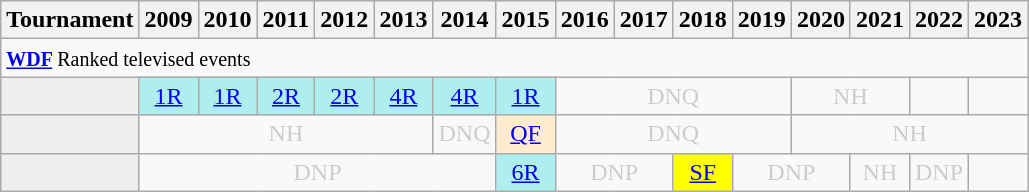<table class="wikitable" style="width:20%; margin:0">
<tr>
<th>Tournament</th>
<th>2009</th>
<th>2010</th>
<th>2011</th>
<th>2012</th>
<th>2013</th>
<th>2014</th>
<th>2015</th>
<th>2016</th>
<th>2017</th>
<th>2018</th>
<th>2019</th>
<th>2020</th>
<th>2021</th>
<th>2022</th>
<th>2023</th>
</tr>
<tr>
<td colspan="16" style="text-align:left"><small><strong><a href='#'>WDF</a> </strong>Ranked televised events</small></td>
</tr>
<tr>
<td style="background:#efefef;"></td>
<td style="text-align:center; background:#afeeee;"><a href='#'>1R</a></td>
<td style="text-align:center; background:#afeeee;"><a href='#'>1R</a></td>
<td style="text-align:center; background:#afeeee;"><a href='#'>2R</a></td>
<td style="text-align:center; background:#afeeee;"><a href='#'>2R</a></td>
<td style="text-align:center; background:#afeeee;"><a href='#'>4R</a></td>
<td style="text-align:center; background:#afeeee;"><a href='#'>4R</a></td>
<td style="text-align:center; background:#afeeee;"><a href='#'>1R</a></td>
<td colspan="4" style="text-align:center; color:#ccc;">DNQ</td>
<td colspan="2" style="text-align:center; color:#ccc;">NH</td>
<td></td>
<td></td>
</tr>
<tr>
<td style="background:#efefef;"></td>
<td colspan="5" style="text-align:center; color:#ccc;">NH</td>
<td style="text-align:center; color:#ccc;">DNQ</td>
<td style="text-align:center; background:#ffebcd;"><a href='#'>QF</a></td>
<td colspan="4" style="text-align:center; color:#ccc;">DNQ</td>
<td colspan="5" style="text-align:center; color:#ccc;">NH</td>
</tr>
<tr>
<td style="background:#efefef;"></td>
<td colspan="6" style="text-align:center; color:#ccc;">DNP</td>
<td style="text-align:center; background:#afeeee;"><a href='#'>6R</a></td>
<td colspan="2" style="text-align:center; color:#ccc;">DNP</td>
<td style="text-align:center; background:yellow;"><a href='#'>SF</a></td>
<td colspan="2" style="text-align:center; color:#ccc;">DNP</td>
<td style="text-align:center; color:#ccc;">NH</td>
<td style="text-align:center; color:#ccc;">DNP</td>
<td></td>
</tr>
</table>
